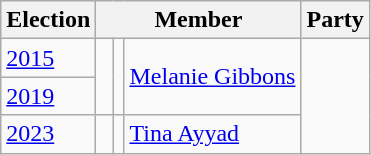<table class="wikitable">
<tr>
<th>Election</th>
<th colspan="3">Member</th>
<th>Party</th>
</tr>
<tr>
<td><a href='#'>2015</a></td>
<td rowspan="2" > </td>
<td rowspan="2"></td>
<td rowspan="2"><a href='#'>Melanie Gibbons</a></td>
<td rowspan="3"></td>
</tr>
<tr>
<td><a href='#'>2019</a></td>
</tr>
<tr>
<td><a href='#'>2023</a></td>
<td rowspan="2" > </td>
<td></td>
<td><a href='#'>Tina Ayyad</a></td>
</tr>
</table>
